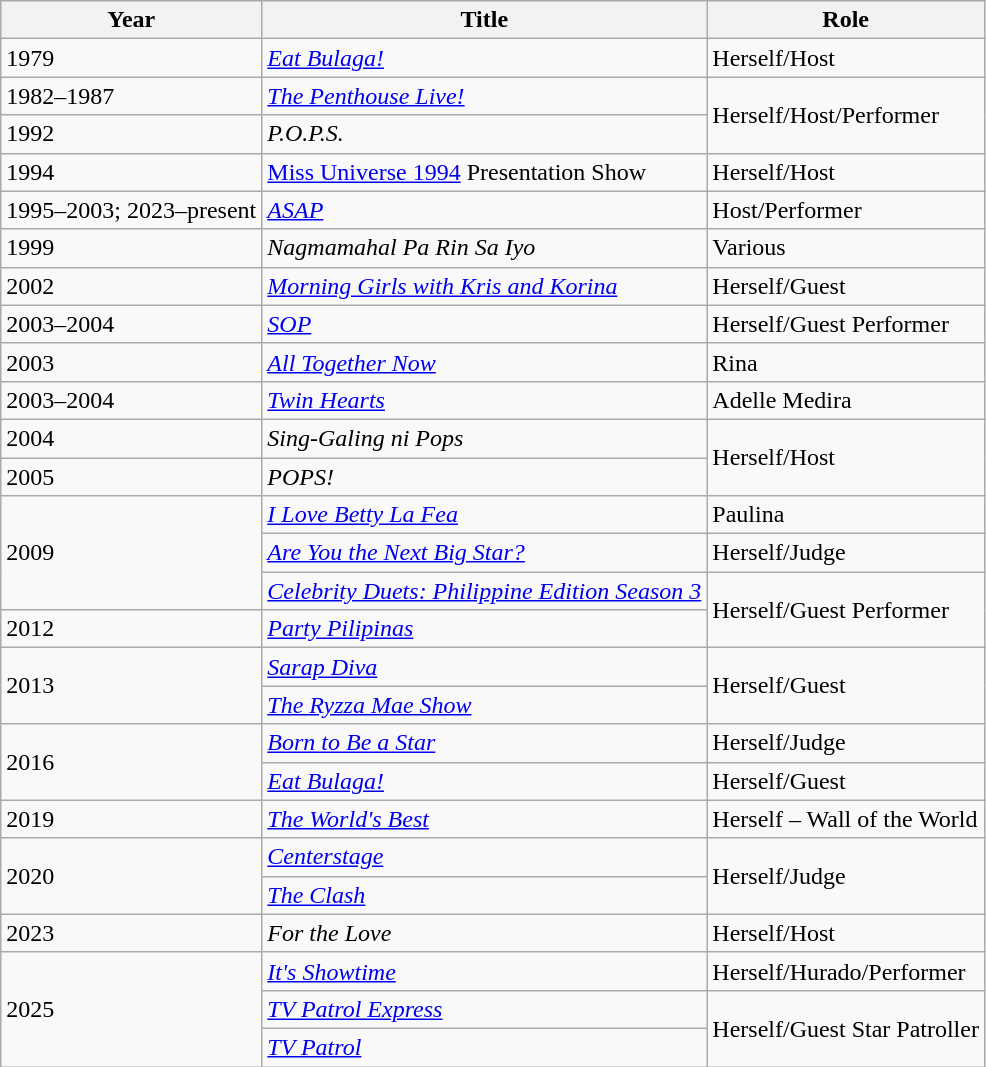<table class="wikitable">
<tr>
<th>Year</th>
<th>Title</th>
<th>Role</th>
</tr>
<tr>
<td>1979</td>
<td><em><a href='#'>Eat Bulaga!</a></em></td>
<td>Herself/Host</td>
</tr>
<tr>
<td>1982–1987</td>
<td><em><a href='#'>The Penthouse Live!</a></em></td>
<td rowspan="2">Herself/Host/Performer</td>
</tr>
<tr>
<td>1992</td>
<td><em>P.O.P.S.</em></td>
</tr>
<tr>
<td>1994</td>
<td><a href='#'>Miss Universe 1994</a> Presentation Show</td>
<td>Herself/Host</td>
</tr>
<tr>
<td>1995–2003; 2023–present</td>
<td><em><a href='#'>ASAP</a></em></td>
<td>Host/Performer</td>
</tr>
<tr>
<td>1999</td>
<td><em>Nagmamahal Pa Rin Sa Iyo</em></td>
<td>Various</td>
</tr>
<tr>
<td>2002</td>
<td><em><a href='#'>Morning Girls with Kris and Korina</a></em></td>
<td>Herself/Guest</td>
</tr>
<tr>
<td>2003–2004</td>
<td><em><a href='#'>SOP</a></em></td>
<td>Herself/Guest Performer</td>
</tr>
<tr>
<td>2003</td>
<td><em><a href='#'>All Together Now</a></em></td>
<td>Rina</td>
</tr>
<tr>
<td>2003–2004</td>
<td><em><a href='#'>Twin Hearts</a></em></td>
<td>Adelle Medira</td>
</tr>
<tr>
<td>2004</td>
<td><em>Sing-Galing ni Pops</em></td>
<td rowspan="2">Herself/Host</td>
</tr>
<tr>
<td>2005</td>
<td><em>POPS!</em></td>
</tr>
<tr>
<td rowspan="3">2009</td>
<td><em><a href='#'>I Love Betty La Fea</a></em></td>
<td>Paulina</td>
</tr>
<tr>
<td><em><a href='#'>Are You the Next Big Star?</a></em></td>
<td>Herself/Judge</td>
</tr>
<tr>
<td><em><a href='#'>Celebrity Duets: Philippine Edition Season 3</a></em></td>
<td rowspan="2">Herself/Guest Performer</td>
</tr>
<tr>
<td>2012</td>
<td><em><a href='#'>Party Pilipinas</a></em></td>
</tr>
<tr>
<td rowspan="2">2013</td>
<td><em><a href='#'>Sarap Diva</a></em></td>
<td rowspan="2">Herself/Guest</td>
</tr>
<tr>
<td><em><a href='#'>The Ryzza Mae Show</a></em></td>
</tr>
<tr>
<td rowspan="2">2016</td>
<td><em><a href='#'>Born to Be a Star</a></em></td>
<td>Herself/Judge</td>
</tr>
<tr>
<td><em><a href='#'>Eat Bulaga!</a></em></td>
<td>Herself/Guest</td>
</tr>
<tr>
<td>2019</td>
<td><em><a href='#'>The World's Best</a></em></td>
<td>Herself – Wall of the World</td>
</tr>
<tr>
<td rowspan="2">2020</td>
<td><em><a href='#'>Centerstage</a></em></td>
<td rowspan="2">Herself/Judge</td>
</tr>
<tr>
<td><em><a href='#'>The Clash</a></em></td>
</tr>
<tr>
<td>2023</td>
<td><em>For the Love</em></td>
<td>Herself/Host</td>
</tr>
<tr>
<td rowspan="3">2025</td>
<td><em><a href='#'>It's Showtime</a></em></td>
<td>Herself/Hurado/Performer</td>
</tr>
<tr>
<td><em><a href='#'>TV Patrol Express</a></em></td>
<td rowspan="2">Herself/Guest Star Patroller</td>
</tr>
<tr>
<td><em><a href='#'>TV Patrol</a></em></td>
</tr>
</table>
